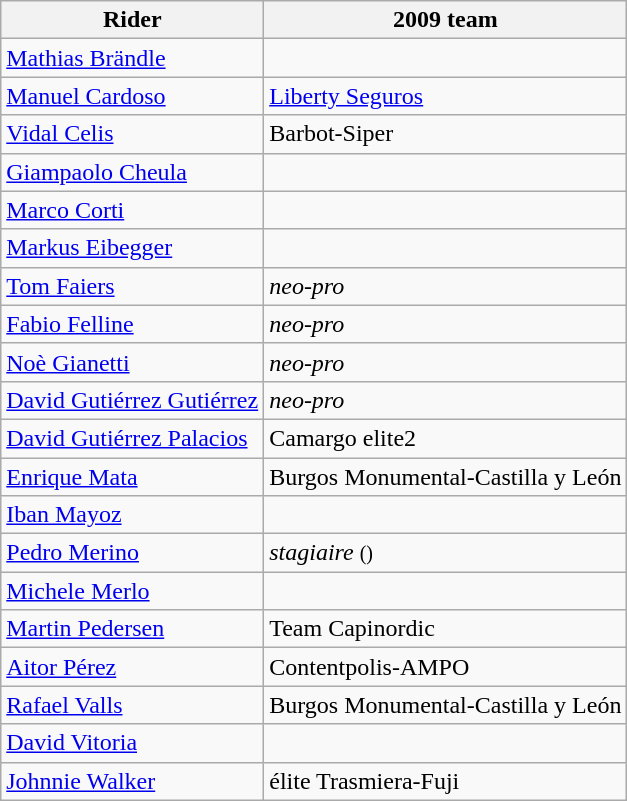<table class="wikitable">
<tr>
<th>Rider</th>
<th>2009 team</th>
</tr>
<tr>
<td><a href='#'>Mathias Brändle</a></td>
<td></td>
</tr>
<tr>
<td><a href='#'>Manuel Cardoso</a></td>
<td><a href='#'>Liberty Seguros</a></td>
</tr>
<tr>
<td><a href='#'>Vidal Celis</a></td>
<td>Barbot-Siper</td>
</tr>
<tr>
<td><a href='#'>Giampaolo Cheula</a></td>
<td></td>
</tr>
<tr>
<td><a href='#'>Marco Corti</a></td>
<td></td>
</tr>
<tr>
<td><a href='#'>Markus Eibegger</a></td>
<td></td>
</tr>
<tr>
<td><a href='#'>Tom Faiers</a></td>
<td><em>neo-pro</em></td>
</tr>
<tr>
<td><a href='#'>Fabio Felline</a></td>
<td><em>neo-pro</em></td>
</tr>
<tr>
<td><a href='#'>Noè Gianetti</a></td>
<td><em>neo-pro</em></td>
</tr>
<tr>
<td><a href='#'>David Gutiérrez Gutiérrez</a></td>
<td><em>neo-pro</em></td>
</tr>
<tr>
<td><a href='#'>David Gutiérrez Palacios</a></td>
<td>Camargo elite2</td>
</tr>
<tr>
<td><a href='#'>Enrique Mata</a></td>
<td>Burgos Monumental-Castilla y León</td>
</tr>
<tr>
<td><a href='#'>Iban Mayoz</a></td>
<td></td>
</tr>
<tr>
<td><a href='#'>Pedro Merino</a></td>
<td><em>stagiaire</em> <small>()</small></td>
</tr>
<tr>
<td><a href='#'>Michele Merlo</a></td>
<td></td>
</tr>
<tr>
<td><a href='#'>Martin Pedersen</a></td>
<td>Team Capinordic</td>
</tr>
<tr>
<td><a href='#'>Aitor Pérez</a></td>
<td>Contentpolis-AMPO</td>
</tr>
<tr>
<td><a href='#'>Rafael Valls</a></td>
<td>Burgos Monumental-Castilla y León</td>
</tr>
<tr>
<td><a href='#'>David Vitoria</a></td>
<td></td>
</tr>
<tr>
<td><a href='#'>Johnnie Walker</a></td>
<td>élite Trasmiera-Fuji</td>
</tr>
</table>
